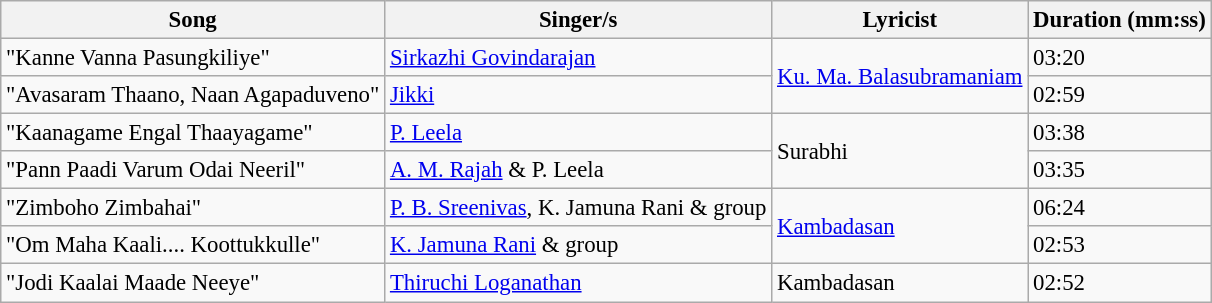<table class="wikitable" style="font-size:95%;">
<tr>
<th>Song</th>
<th>Singer/s</th>
<th>Lyricist</th>
<th>Duration (mm:ss)</th>
</tr>
<tr>
<td>"Kanne Vanna Pasungkiliye"</td>
<td><a href='#'>Sirkazhi Govindarajan</a></td>
<td rowspan="2"><a href='#'>Ku. Ma. Balasubramaniam</a></td>
<td>03:20</td>
</tr>
<tr>
<td>"Avasaram Thaano, Naan Agapaduveno"</td>
<td><a href='#'>Jikki</a></td>
<td>02:59</td>
</tr>
<tr>
<td>"Kaanagame Engal Thaayagame"</td>
<td><a href='#'>P. Leela</a></td>
<td rowspan="2">Surabhi</td>
<td>03:38</td>
</tr>
<tr>
<td>"Pann Paadi Varum Odai Neeril"</td>
<td><a href='#'>A. M. Rajah</a> & P. Leela</td>
<td>03:35</td>
</tr>
<tr>
<td>"Zimboho Zimbahai"</td>
<td><a href='#'>P. B. Sreenivas</a>, K. Jamuna Rani & group</td>
<td rowspan="2"><a href='#'>Kambadasan</a></td>
<td>06:24</td>
</tr>
<tr>
<td>"Om Maha Kaali.... Koottukkulle"</td>
<td><a href='#'>K. Jamuna Rani</a> & group</td>
<td>02:53</td>
</tr>
<tr>
<td>"Jodi Kaalai Maade Neeye"</td>
<td><a href='#'>Thiruchi Loganathan</a></td>
<td>Kambadasan</td>
<td>02:52</td>
</tr>
</table>
